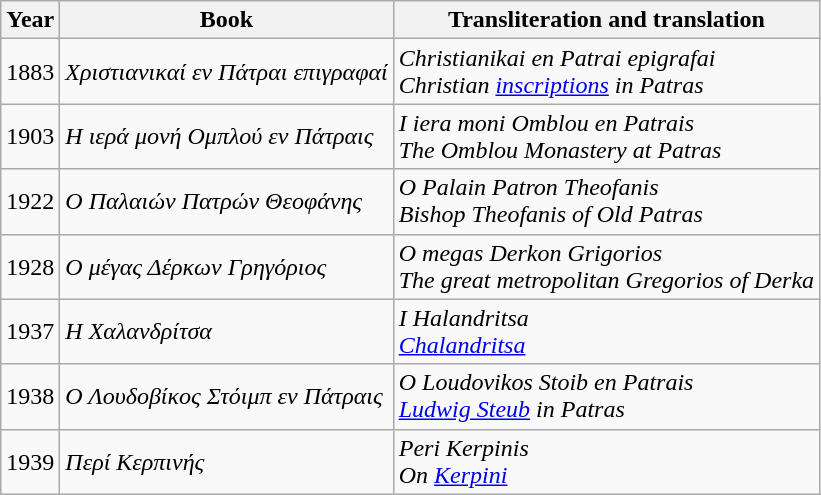<table class="wikitable">
<tr>
<th>Year</th>
<th>Book</th>
<th>Transliteration and translation</th>
</tr>
<tr>
<td>1883</td>
<td><em>Χριστιανικαί εν Πάτραι επιγραφαί</em></td>
<td><em>Christianikai en Patrai epigrafai</em><br><em>Christian <a href='#'>inscriptions</a> in Patras</em></td>
</tr>
<tr>
<td>1903</td>
<td><em>Η ιερά μονή Ομπλού εν Πάτραις</em></td>
<td><em>I iera moni Omblou en Patrais</em><br><em>The Omblou Monastery at Patras</em></td>
</tr>
<tr>
<td>1922</td>
<td><em>Ο Παλαιών Πατρών Θεοφάνης</em></td>
<td><em>O Palain Patron Theofanis</em><br><em>Bishop Theofanis of Old Patras</em></td>
</tr>
<tr>
<td>1928</td>
<td><em>Ο μέγας Δέρκων Γρηγόριος</em></td>
<td><em>O megas Derkon Grigorios</em><br><em>The great metropolitan Gregorios of Derka</em></td>
</tr>
<tr>
<td>1937</td>
<td><em>Η Χαλανδρίτσα</em></td>
<td><em>I Halandritsa</em><br><em><a href='#'>Chalandritsa</a></em></td>
</tr>
<tr>
<td>1938</td>
<td><em>Ο Λουδοβίκος Στόιμπ εν Πάτραις</em></td>
<td><em>O Loudovikos Stoib en Patrais</em><br><em><a href='#'>Ludwig Steub</a> in Patras</em></td>
</tr>
<tr>
<td>1939</td>
<td><em>Περί Κερπινής</em></td>
<td><em>Peri Kerpinis</em> <br> <em>On <a href='#'>Kerpini</a></em></td>
</tr>
</table>
